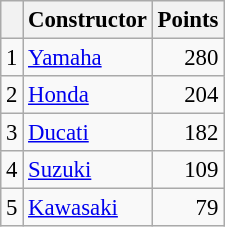<table class="wikitable" style="font-size: 95%;">
<tr>
<th></th>
<th>Constructor</th>
<th>Points</th>
</tr>
<tr>
<td align=center>1</td>
<td> <a href='#'>Yamaha</a></td>
<td align=right>280</td>
</tr>
<tr>
<td align=center>2</td>
<td> <a href='#'>Honda</a></td>
<td align=right>204</td>
</tr>
<tr>
<td align=center>3</td>
<td> <a href='#'>Ducati</a></td>
<td align=right>182</td>
</tr>
<tr>
<td align=center>4</td>
<td> <a href='#'>Suzuki</a></td>
<td align=right>109</td>
</tr>
<tr>
<td align=center>5</td>
<td> <a href='#'>Kawasaki</a></td>
<td align=right>79</td>
</tr>
</table>
